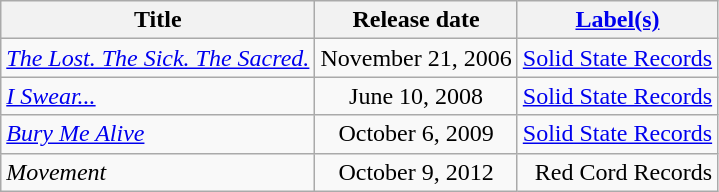<table class="wikitable">
<tr>
<th>Title</th>
<th>Release date</th>
<th><a href='#'>Label(s)</a></th>
</tr>
<tr>
<td style="text-align:left;"><em><a href='#'>The Lost. The Sick. The Sacred.</a></em></td>
<td style="text-align:center;">November 21, 2006</td>
<td style="text-align:right;"><a href='#'>Solid State Records</a></td>
</tr>
<tr>
<td style="text-align:left;"><em><a href='#'>I Swear...</a></em></td>
<td style="text-align:center;">June 10, 2008</td>
<td style="text-align:right;"><a href='#'>Solid State Records</a></td>
</tr>
<tr>
<td style="text-align:left;"><em><a href='#'>Bury Me Alive</a></em></td>
<td style="text-align:center;">October 6, 2009</td>
<td style="text-align:right;"><a href='#'>Solid State Records</a></td>
</tr>
<tr>
<td style="text-align:left;"><em>Movement</em></td>
<td style="text-align:center;">October 9, 2012</td>
<td style="text-align:right;">Red Cord Records</td>
</tr>
</table>
